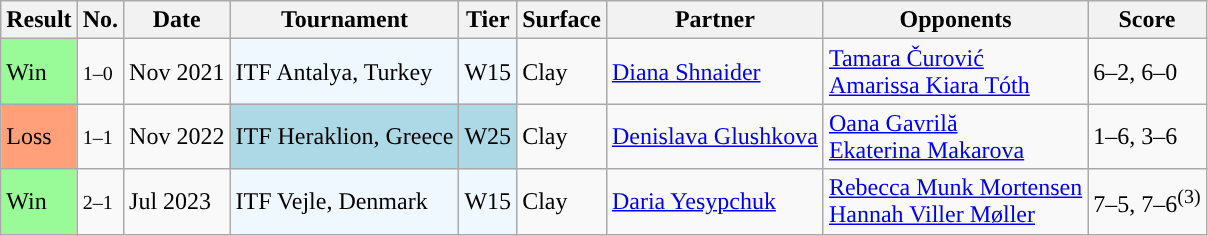<table class="sortable wikitable">
<tr>
<th>Result</th>
<th>No.</th>
<th>Date</th>
<th>Tournament</th>
<th>Tier</th>
<th>Surface</th>
<th>Partner</th>
<th>Opponents</th>
<th class="unsortable">Score</th>
</tr>
<tr>
<td style="background:#98fb98;">Win</td>
<td><small>1–0</small></td>
<td>Nov 2021</td>
<td style="background:#f0f8ff;">ITF Antalya, Turkey</td>
<td style="background:#f0f8ff;">W15</td>
<td>Clay</td>
<td> <a href='#'>Diana Shnaider</a></td>
<td> <a href='#'>Tamara Čurović</a> <br> <a href='#'>Amarissa Kiara Tóth</a></td>
<td>6–2, 6–0</td>
</tr>
<tr>
<td style="background:#ffa07a;">Loss</td>
<td><small>1–1</small></td>
<td>Nov 2022</td>
<td style="background:lightblue">ITF Heraklion, Greece</td>
<td style="background:lightblue">W25</td>
<td>Clay</td>
<td> <a href='#'>Denislava Glushkova</a></td>
<td> <a href='#'>Oana Gavrilă</a> <br> <a href='#'>Ekaterina Makarova</a></td>
<td>1–6, 3–6</td>
</tr>
<tr>
<td style="background:#98fb98;">Win</td>
<td><small>2–1</small></td>
<td>Jul 2023</td>
<td style="background:#f0f8ff;">ITF Vejle, Denmark</td>
<td style="background:#f0f8ff;">W15</td>
<td>Clay</td>
<td> <a href='#'>Daria Yesypchuk</a></td>
<td> <a href='#'>Rebecca Munk Mortensen</a> <br> <a href='#'>Hannah Viller Møller</a></td>
<td>7–5, 7–6<sup>(3)</sup></td>
</tr>
</table>
